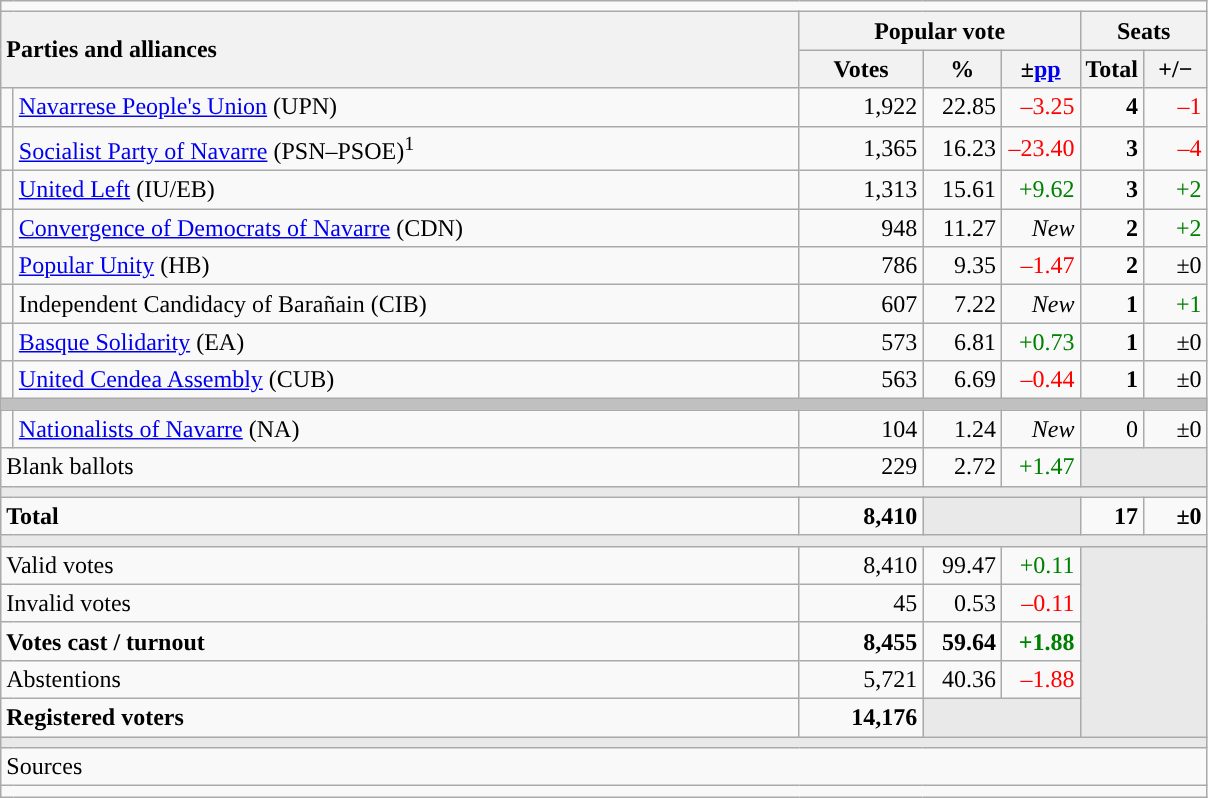<table class="wikitable" style="text-align:right;">
<tr>
<td colspan="7"></td>
</tr>
<tr>
<th style="text-align:left;" rowspan="2" colspan="2" width="525">Parties and alliances</th>
<th colspan="3">Popular vote</th>
<th colspan="2">Seats</th>
</tr>
<tr>
<th width="75">Votes</th>
<th width="45">%</th>
<th width="45">±<a href='#'>pp</a></th>
<th width="35">Total</th>
<th width="35">+/−</th>
</tr>
<tr>
<td width="1" style="color:inherit;background:"></td>
<td align="left"><a href='#'>Navarrese People's Union</a> (UPN)</td>
<td>1,922</td>
<td>22.85</td>
<td style="color:red;">–3.25</td>
<td><strong>4</strong></td>
<td style="color:red;">–1</td>
</tr>
<tr>
<td style="color:inherit;background:"></td>
<td align="left"><a href='#'>Socialist Party of Navarre</a> (PSN–PSOE)<sup>1</sup></td>
<td>1,365</td>
<td>16.23</td>
<td style="color:red;">–23.40</td>
<td><strong>3</strong></td>
<td style="color:red;">–4</td>
</tr>
<tr>
<td style="color:inherit;background:"></td>
<td align="left"><a href='#'>United Left</a> (IU/EB)</td>
<td>1,313</td>
<td>15.61</td>
<td style="color:green;">+9.62</td>
<td><strong>3</strong></td>
<td style="color:green;">+2</td>
</tr>
<tr>
<td style="color:inherit;background:"></td>
<td align="left"><a href='#'>Convergence of Democrats of Navarre</a> (CDN)</td>
<td>948</td>
<td>11.27</td>
<td><em>New</em></td>
<td><strong>2</strong></td>
<td style="color:green;">+2</td>
</tr>
<tr>
<td style="color:inherit;background:"></td>
<td align="left"><a href='#'>Popular Unity</a> (HB)</td>
<td>786</td>
<td>9.35</td>
<td style="color:red;">–1.47</td>
<td><strong>2</strong></td>
<td>±0</td>
</tr>
<tr>
<td style="color:inherit;background:"></td>
<td align="left">Independent Candidacy of Barañain (CIB)</td>
<td>607</td>
<td>7.22</td>
<td><em>New</em></td>
<td><strong>1</strong></td>
<td style="color:green;">+1</td>
</tr>
<tr>
<td style="color:inherit;background:"></td>
<td align="left"><a href='#'>Basque Solidarity</a> (EA)</td>
<td>573</td>
<td>6.81</td>
<td style="color:green;">+0.73</td>
<td><strong>1</strong></td>
<td>±0</td>
</tr>
<tr>
<td style="color:inherit;background:"></td>
<td align="left"><a href='#'>United Cendea Assembly</a> (CUB)</td>
<td>563</td>
<td>6.69</td>
<td style="color:red;">–0.44</td>
<td><strong>1</strong></td>
<td>±0</td>
</tr>
<tr>
<td colspan="7" bgcolor="#C0C0C0"></td>
</tr>
<tr>
<td style="color:inherit;background:"></td>
<td align="left"><a href='#'>Nationalists of Navarre</a> (NA)</td>
<td>104</td>
<td>1.24</td>
<td><em>New</em></td>
<td>0</td>
<td>±0</td>
</tr>
<tr>
<td align="left" colspan="2">Blank ballots</td>
<td>229</td>
<td>2.72</td>
<td style="color:green;">+1.47</td>
<td bgcolor="#E9E9E9" colspan="2"></td>
</tr>
<tr>
<td colspan="7" bgcolor="#E9E9E9"></td>
</tr>
<tr style="font-weight:bold;">
<td align="left" colspan="2">Total</td>
<td>8,410</td>
<td bgcolor="#E9E9E9" colspan="2"></td>
<td>17</td>
<td>±0</td>
</tr>
<tr>
<td colspan="7" bgcolor="#E9E9E9"></td>
</tr>
<tr>
<td align="left" colspan="2">Valid votes</td>
<td>8,410</td>
<td>99.47</td>
<td style="color:green;">+0.11</td>
<td bgcolor="#E9E9E9" colspan="2" rowspan="5"></td>
</tr>
<tr>
<td align="left" colspan="2">Invalid votes</td>
<td>45</td>
<td>0.53</td>
<td style="color:red;">–0.11</td>
</tr>
<tr style="font-weight:bold;">
<td align="left" colspan="2">Votes cast / turnout</td>
<td>8,455</td>
<td>59.64</td>
<td style="color:green;">+1.88</td>
</tr>
<tr>
<td align="left" colspan="2">Abstentions</td>
<td>5,721</td>
<td>40.36</td>
<td style="color:red;">–1.88</td>
</tr>
<tr style="font-weight:bold;">
<td align="left" colspan="2">Registered voters</td>
<td>14,176</td>
<td bgcolor="#E9E9E9" colspan="2"></td>
</tr>
<tr>
<td colspan="7" bgcolor="#E9E9E9"></td>
</tr>
<tr>
<td align="left" colspan="7">Sources</td>
</tr>
<tr>
<td colspan="7" style="text-align:left; max-width:790px;"></td>
</tr>
</table>
